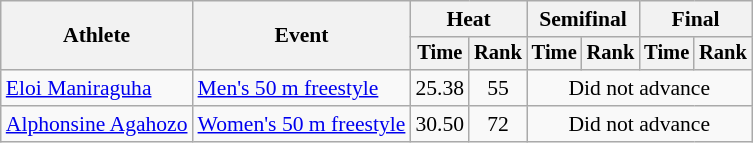<table class=wikitable style="font-size:90%">
<tr>
<th rowspan="2">Athlete</th>
<th rowspan="2">Event</th>
<th colspan="2">Heat</th>
<th colspan="2">Semifinal</th>
<th colspan="2">Final</th>
</tr>
<tr style="font-size:95%">
<th>Time</th>
<th>Rank</th>
<th>Time</th>
<th>Rank</th>
<th>Time</th>
<th>Rank</th>
</tr>
<tr align=center>
<td align=left><a href='#'>Eloi Maniraguha</a></td>
<td align=left><a href='#'>Men's 50 m freestyle</a></td>
<td>25.38</td>
<td>55</td>
<td colspan="4">Did not advance</td>
</tr>
<tr align=center>
<td align=left><a href='#'>Alphonsine Agahozo</a></td>
<td align=left><a href='#'>Women's 50 m freestyle</a></td>
<td>30.50</td>
<td>72</td>
<td colspan="4">Did not advance</td>
</tr>
</table>
